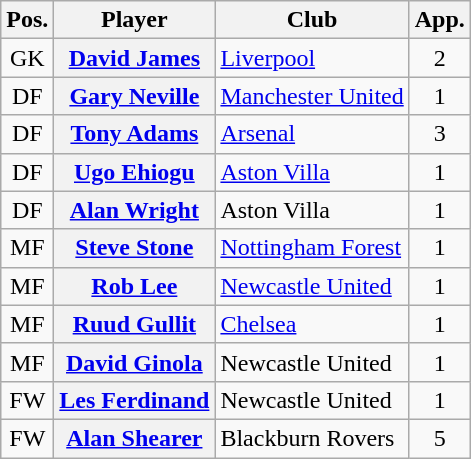<table class="wikitable plainrowheaders" style="text-align: left">
<tr>
<th scope=col>Pos.</th>
<th scope=col>Player</th>
<th scope=col>Club</th>
<th scope=col>App.</th>
</tr>
<tr>
<td style=text-align:center>GK</td>
<th scope=row><a href='#'>David James</a></th>
<td><a href='#'>Liverpool</a></td>
<td style=text-align:center>2</td>
</tr>
<tr>
<td style=text-align:center>DF</td>
<th scope=row><a href='#'>Gary Neville</a></th>
<td><a href='#'>Manchester United</a></td>
<td style=text-align:center>1</td>
</tr>
<tr>
<td style=text-align:center>DF</td>
<th scope=row><a href='#'>Tony Adams</a> </th>
<td><a href='#'>Arsenal</a></td>
<td style=text-align:center>3</td>
</tr>
<tr>
<td style=text-align:center>DF</td>
<th scope=row><a href='#'>Ugo Ehiogu</a></th>
<td><a href='#'>Aston Villa</a></td>
<td style=text-align:center>1</td>
</tr>
<tr>
<td style=text-align:center>DF</td>
<th scope=row><a href='#'>Alan Wright</a></th>
<td>Aston Villa</td>
<td style=text-align:center>1</td>
</tr>
<tr>
<td style=text-align:center>MF</td>
<th scope=row><a href='#'>Steve Stone</a></th>
<td><a href='#'>Nottingham Forest</a></td>
<td style=text-align:center>1</td>
</tr>
<tr>
<td style=text-align:center>MF</td>
<th scope=row><a href='#'>Rob Lee</a></th>
<td><a href='#'>Newcastle United</a></td>
<td style=text-align:center>1</td>
</tr>
<tr>
<td style=text-align:center>MF</td>
<th scope=row><a href='#'>Ruud Gullit</a></th>
<td><a href='#'>Chelsea</a></td>
<td style=text-align:center>1</td>
</tr>
<tr>
<td style=text-align:center>MF</td>
<th scope=row><a href='#'>David Ginola</a></th>
<td>Newcastle United</td>
<td style=text-align:center>1</td>
</tr>
<tr>
<td style=text-align:center>FW</td>
<th scope=row><a href='#'>Les Ferdinand</a></th>
<td>Newcastle United</td>
<td style=text-align:center>1</td>
</tr>
<tr>
<td style=text-align:center>FW</td>
<th scope=row><a href='#'>Alan Shearer</a> </th>
<td>Blackburn Rovers</td>
<td style=text-align:center>5</td>
</tr>
</table>
